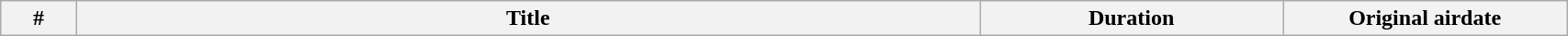<table class="wikitable plainrowheaders" style="width:90%;">
<tr>
<th width=10>#</th>
<th width=200>Title</th>
<th width=20>Duration</th>
<th width=50>Original airdate<br>

</th>
</tr>
</table>
